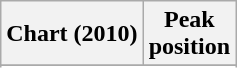<table class="wikitable sortable plainrowheaders" style="text-align:center">
<tr>
<th scope="col">Chart (2010)</th>
<th scope="col">Peak<br>position</th>
</tr>
<tr>
</tr>
<tr>
</tr>
<tr>
</tr>
</table>
